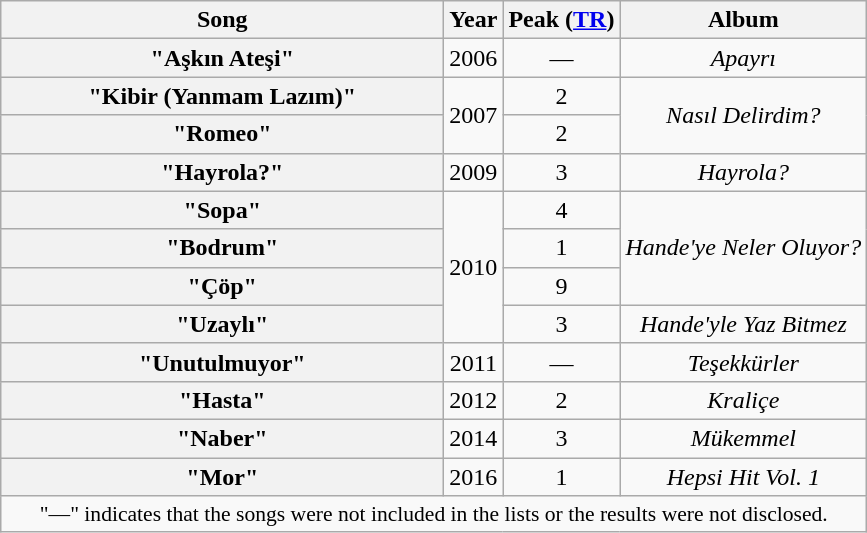<table class="wikitable plainrowheaders" style="text-align:center;">
<tr>
<th scope="col" style="width:18em;">Song</th>
<th scope="col">Year</th>
<th scope="col">Peak (<a href='#'>TR</a>)</th>
<th scope="col">Album</th>
</tr>
<tr>
<th scope="row">"Aşkın Ateşi"</th>
<td>2006</td>
<td>—</td>
<td><em>Apayrı</em></td>
</tr>
<tr>
<th scope="row">"Kibir (Yanmam Lazım)"</th>
<td rowspan="2">2007</td>
<td>2</td>
<td rowspan="2"><em>Nasıl Delirdim?</em></td>
</tr>
<tr>
<th scope="row">"Romeo"</th>
<td>2</td>
</tr>
<tr>
<th scope="row">"Hayrola?"</th>
<td>2009</td>
<td>3</td>
<td><em>Hayrola?</em></td>
</tr>
<tr>
<th scope="row">"Sopa"</th>
<td rowspan="4">2010</td>
<td>4</td>
<td rowspan="3"><em>Hande'ye Neler Oluyor?</em></td>
</tr>
<tr>
<th scope="row">"Bodrum"</th>
<td>1</td>
</tr>
<tr>
<th scope="row">"Çöp"</th>
<td>9</td>
</tr>
<tr>
<th scope="row">"Uzaylı"</th>
<td>3</td>
<td><em>Hande'yle Yaz Bitmez</em></td>
</tr>
<tr>
<th scope="row">"Unutulmuyor"</th>
<td>2011</td>
<td>—</td>
<td><em>Teşekkürler</em></td>
</tr>
<tr>
<th scope="row">"Hasta"</th>
<td>2012</td>
<td>2</td>
<td><em>Kraliçe</em></td>
</tr>
<tr>
<th scope="row">"Naber"</th>
<td>2014</td>
<td>3</td>
<td><em>Mükemmel</em></td>
</tr>
<tr>
<th scope="row">"Mor"</th>
<td>2016</td>
<td>1</td>
<td><em>Hepsi Hit Vol. 1</em></td>
</tr>
<tr>
<td colspan="5" style="font-size:90%">"—" indicates that the songs were not included in the lists or the results were not disclosed.</td>
</tr>
</table>
